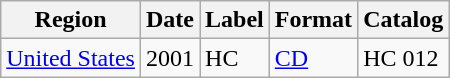<table class="wikitable">
<tr>
<th>Region</th>
<th>Date</th>
<th>Label</th>
<th>Format</th>
<th>Catalog</th>
</tr>
<tr>
<td><a href='#'>United States</a></td>
<td>2001</td>
<td>HC</td>
<td><a href='#'>CD</a></td>
<td>HC 012</td>
</tr>
</table>
